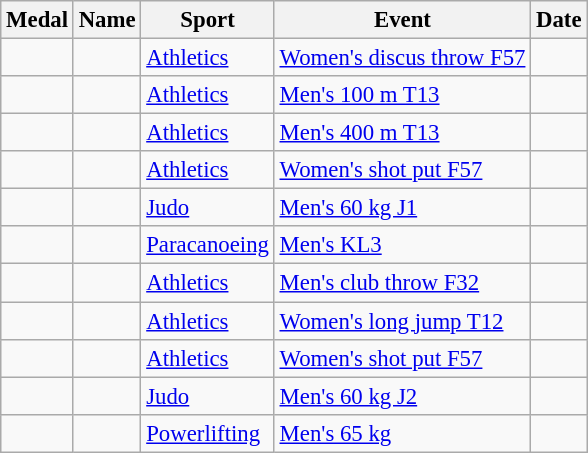<table class="wikitable sortable" style=font-size:95%>
<tr>
<th>Medal</th>
<th>Name</th>
<th>Sport</th>
<th>Event</th>
<th>Date</th>
</tr>
<tr>
<td></td>
<td></td>
<td><a href='#'>Athletics</a></td>
<td><a href='#'>Women's discus throw F57</a></td>
<td></td>
</tr>
<tr>
<td></td>
<td></td>
<td><a href='#'>Athletics</a></td>
<td><a href='#'>Men's 100 m T13</a></td>
<td></td>
</tr>
<tr>
<td></td>
<td></td>
<td><a href='#'>Athletics</a></td>
<td><a href='#'>Men's 400 m T13</a></td>
<td></td>
</tr>
<tr>
<td></td>
<td></td>
<td><a href='#'>Athletics</a></td>
<td><a href='#'>Women's shot put F57</a></td>
<td></td>
</tr>
<tr>
<td></td>
<td></td>
<td><a href='#'>Judo</a></td>
<td><a href='#'>Men's 60 kg J1</a></td>
<td></td>
</tr>
<tr>
<td></td>
<td></td>
<td><a href='#'>Paracanoeing</a></td>
<td><a href='#'>Men's KL3</a></td>
<td></td>
</tr>
<tr>
<td></td>
<td></td>
<td><a href='#'>Athletics</a></td>
<td><a href='#'>Men's club throw F32</a></td>
<td></td>
</tr>
<tr>
<td></td>
<td></td>
<td><a href='#'>Athletics</a></td>
<td><a href='#'>Women's long jump T12</a></td>
<td></td>
</tr>
<tr>
<td></td>
<td></td>
<td><a href='#'>Athletics</a></td>
<td><a href='#'>Women's shot put F57</a></td>
<td></td>
</tr>
<tr>
<td></td>
<td></td>
<td><a href='#'>Judo</a></td>
<td><a href='#'>Men's 60 kg J2</a></td>
<td></td>
</tr>
<tr>
<td></td>
<td></td>
<td><a href='#'>Powerlifting</a></td>
<td><a href='#'>Men's 65 kg</a></td>
<td></td>
</tr>
</table>
